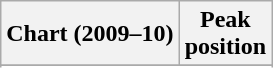<table class="wikitable sortable plainrowheaders" style="text-align:center">
<tr>
<th>Chart (2009–10)</th>
<th>Peak <br>position</th>
</tr>
<tr>
</tr>
<tr>
</tr>
<tr>
</tr>
<tr>
</tr>
<tr>
</tr>
</table>
